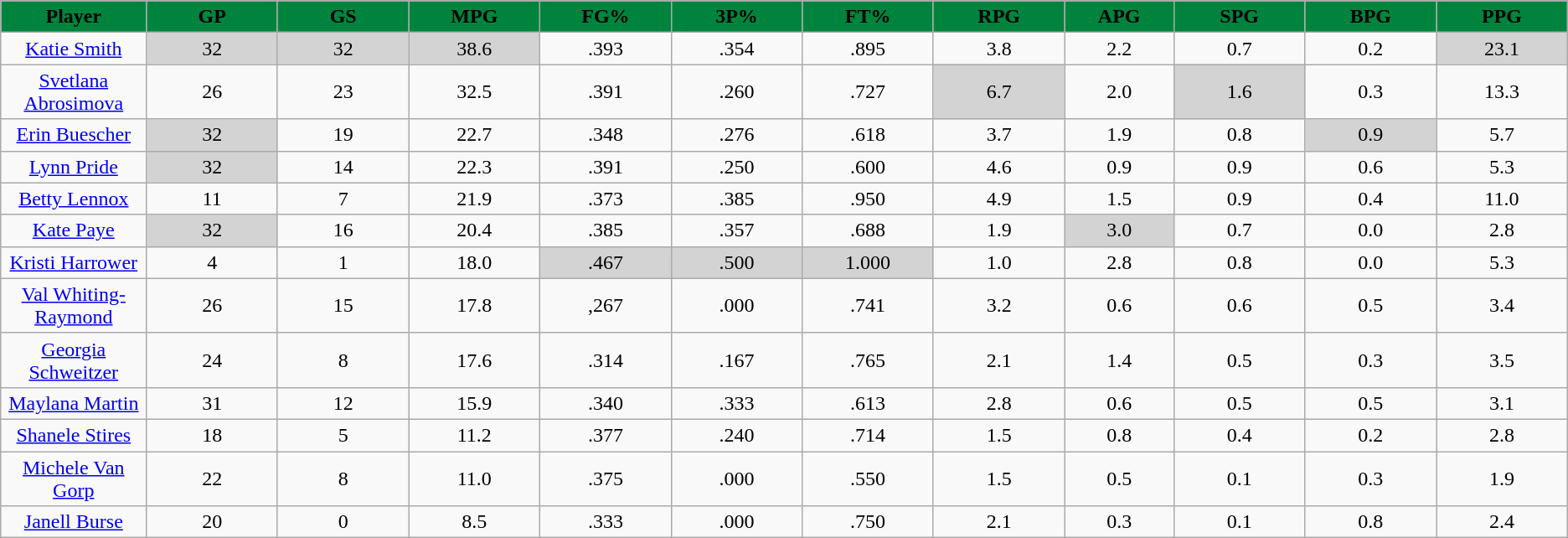<table class="wikitable sortable" style="text-align:center;">
<tr>
<th style="background: #00843D" width="6%"><span>Player</span></th>
<th style="background: #00843D" width="6%"><span>GP</span></th>
<th style="background: #00843D" width="6%"><span>GS</span></th>
<th style="background: #00843D" width="6%"><span>MPG</span></th>
<th style="background: #00843D" width="6%"><span>FG%</span></th>
<th style="background: #00843D" width="6%"><span>3P%</span></th>
<th style="background: #00843D" width="6%"><span>FT%</span></th>
<th style="background: #00843D" width="6%"><span>RPG</span></th>
<th style="background: #00843D" width="5%"><span>APG</span></th>
<th style="background: #00843D" width="6%"><span>SPG</span></th>
<th style="background: #00843D" width="6%"><span>BPG</span></th>
<th style="background: #00843D" width="6%"><span>PPG</span></th>
</tr>
<tr>
<td><a href='#'>Katie Smith</a></td>
<td style="background:#D3D3D3;">32</td>
<td style="background:#D3D3D3;">32</td>
<td style="background:#D3D3D3;">38.6</td>
<td>.393</td>
<td>.354</td>
<td>.895</td>
<td>3.8</td>
<td>2.2</td>
<td>0.7</td>
<td>0.2</td>
<td style="background:#D3D3D3;">23.1</td>
</tr>
<tr>
<td><a href='#'>Svetlana Abrosimova</a></td>
<td>26</td>
<td>23</td>
<td>32.5</td>
<td>.391</td>
<td>.260</td>
<td>.727</td>
<td style="background:#D3D3D3;">6.7</td>
<td>2.0</td>
<td style="background:#D3D3D3;">1.6</td>
<td>0.3</td>
<td>13.3</td>
</tr>
<tr>
<td><a href='#'>Erin Buescher</a></td>
<td style="background:#D3D3D3;">32</td>
<td>19</td>
<td>22.7</td>
<td>.348</td>
<td>.276</td>
<td>.618</td>
<td>3.7</td>
<td>1.9</td>
<td>0.8</td>
<td style="background:#D3D3D3;">0.9</td>
<td>5.7</td>
</tr>
<tr>
<td><a href='#'>Lynn Pride</a></td>
<td style="background:#D3D3D3;">32</td>
<td>14</td>
<td>22.3</td>
<td>.391</td>
<td>.250</td>
<td>.600</td>
<td>4.6</td>
<td>0.9</td>
<td>0.9</td>
<td>0.6</td>
<td>5.3</td>
</tr>
<tr>
<td><a href='#'>Betty Lennox</a></td>
<td>11</td>
<td>7</td>
<td>21.9</td>
<td>.373</td>
<td>.385</td>
<td>.950</td>
<td>4.9</td>
<td>1.5</td>
<td>0.9</td>
<td>0.4</td>
<td>11.0</td>
</tr>
<tr>
<td><a href='#'>Kate Paye</a></td>
<td style="background:#D3D3D3;">32</td>
<td>16</td>
<td>20.4</td>
<td>.385</td>
<td>.357</td>
<td>.688</td>
<td>1.9</td>
<td style="background:#D3D3D3;">3.0</td>
<td>0.7</td>
<td>0.0</td>
<td>2.8</td>
</tr>
<tr>
<td><a href='#'>Kristi Harrower</a></td>
<td>4</td>
<td>1</td>
<td>18.0</td>
<td style="background:#D3D3D3;">.467</td>
<td style="background:#D3D3D3;">.500</td>
<td style="background:#D3D3D3;">1.000</td>
<td>1.0</td>
<td>2.8</td>
<td>0.8</td>
<td>0.0</td>
<td>5.3</td>
</tr>
<tr>
<td><a href='#'>Val Whiting-Raymond</a></td>
<td>26</td>
<td>15</td>
<td>17.8</td>
<td>,267</td>
<td>.000</td>
<td>.741</td>
<td>3.2</td>
<td>0.6</td>
<td>0.6</td>
<td>0.5</td>
<td>3.4</td>
</tr>
<tr>
<td><a href='#'>Georgia Schweitzer</a></td>
<td>24</td>
<td>8</td>
<td>17.6</td>
<td>.314</td>
<td>.167</td>
<td>.765</td>
<td>2.1</td>
<td>1.4</td>
<td>0.5</td>
<td>0.3</td>
<td>3.5</td>
</tr>
<tr>
<td><a href='#'>Maylana Martin</a></td>
<td>31</td>
<td>12</td>
<td>15.9</td>
<td>.340</td>
<td>.333</td>
<td>.613</td>
<td>2.8</td>
<td>0.6</td>
<td>0.5</td>
<td>0.5</td>
<td>3.1</td>
</tr>
<tr>
<td><a href='#'>Shanele Stires</a></td>
<td>18</td>
<td>5</td>
<td>11.2</td>
<td>.377</td>
<td>.240</td>
<td>.714</td>
<td>1.5</td>
<td>0.8</td>
<td>0.4</td>
<td>0.2</td>
<td>2.8</td>
</tr>
<tr>
<td><a href='#'>Michele Van Gorp</a></td>
<td>22</td>
<td>8</td>
<td>11.0</td>
<td>.375</td>
<td>.000</td>
<td>.550</td>
<td>1.5</td>
<td>0.5</td>
<td>0.1</td>
<td>0.3</td>
<td>1.9</td>
</tr>
<tr>
<td><a href='#'>Janell Burse</a></td>
<td>20</td>
<td>0</td>
<td>8.5</td>
<td>.333</td>
<td>.000</td>
<td>.750</td>
<td>2.1</td>
<td>0.3</td>
<td>0.1</td>
<td>0.8</td>
<td>2.4</td>
</tr>
</table>
